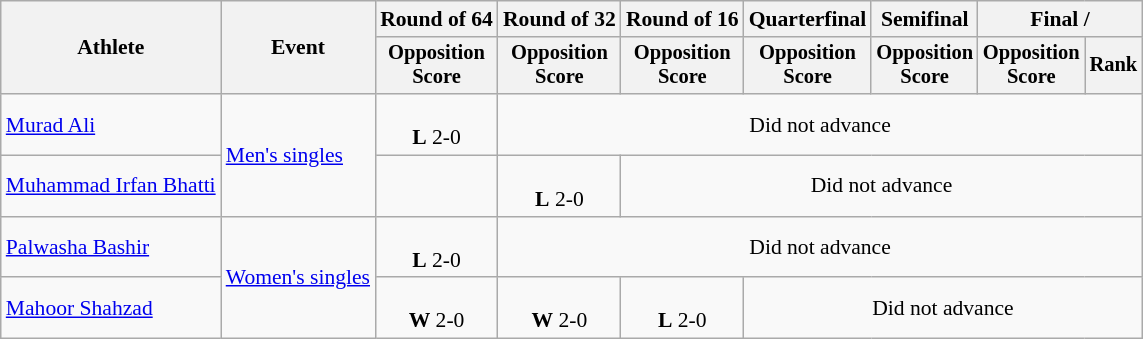<table class=wikitable style="font-size:90%">
<tr>
<th rowspan=2>Athlete</th>
<th rowspan=2>Event</th>
<th>Round of 64</th>
<th>Round of 32</th>
<th>Round of 16</th>
<th>Quarterfinal</th>
<th>Semifinal</th>
<th colspan=2>Final / </th>
</tr>
<tr style="font-size:95%">
<th>Opposition<br>Score</th>
<th>Opposition<br>Score</th>
<th>Opposition<br>Score</th>
<th>Opposition<br>Score</th>
<th>Opposition<br>Score</th>
<th>Opposition<br>Score</th>
<th>Rank</th>
</tr>
<tr align=center>
<td align=left><a href='#'>Murad Ali</a></td>
<td align=left rowspan=2><a href='#'>Men's singles</a></td>
<td><br><strong>L</strong> 2-0</td>
<td colspan="6">Did not advance</td>
</tr>
<tr align=center>
<td align=left><a href='#'>Muhammad Irfan Bhatti</a></td>
<td></td>
<td><br><strong>L</strong> 2-0</td>
<td colspan="6">Did not advance</td>
</tr>
<tr align=center>
<td align=left><a href='#'>Palwasha Bashir</a></td>
<td align=left rowspan=2><a href='#'>Women's singles</a></td>
<td><br><strong>L</strong> 2-0</td>
<td colspan="6">Did not advance</td>
</tr>
<tr align=center>
<td align=left><a href='#'>Mahoor Shahzad</a></td>
<td><br><strong>W</strong> 2-0</td>
<td><br><strong>W</strong> 2-0</td>
<td><br><strong>L</strong> 2-0</td>
<td colspan="4">Did not advance</td>
</tr>
</table>
